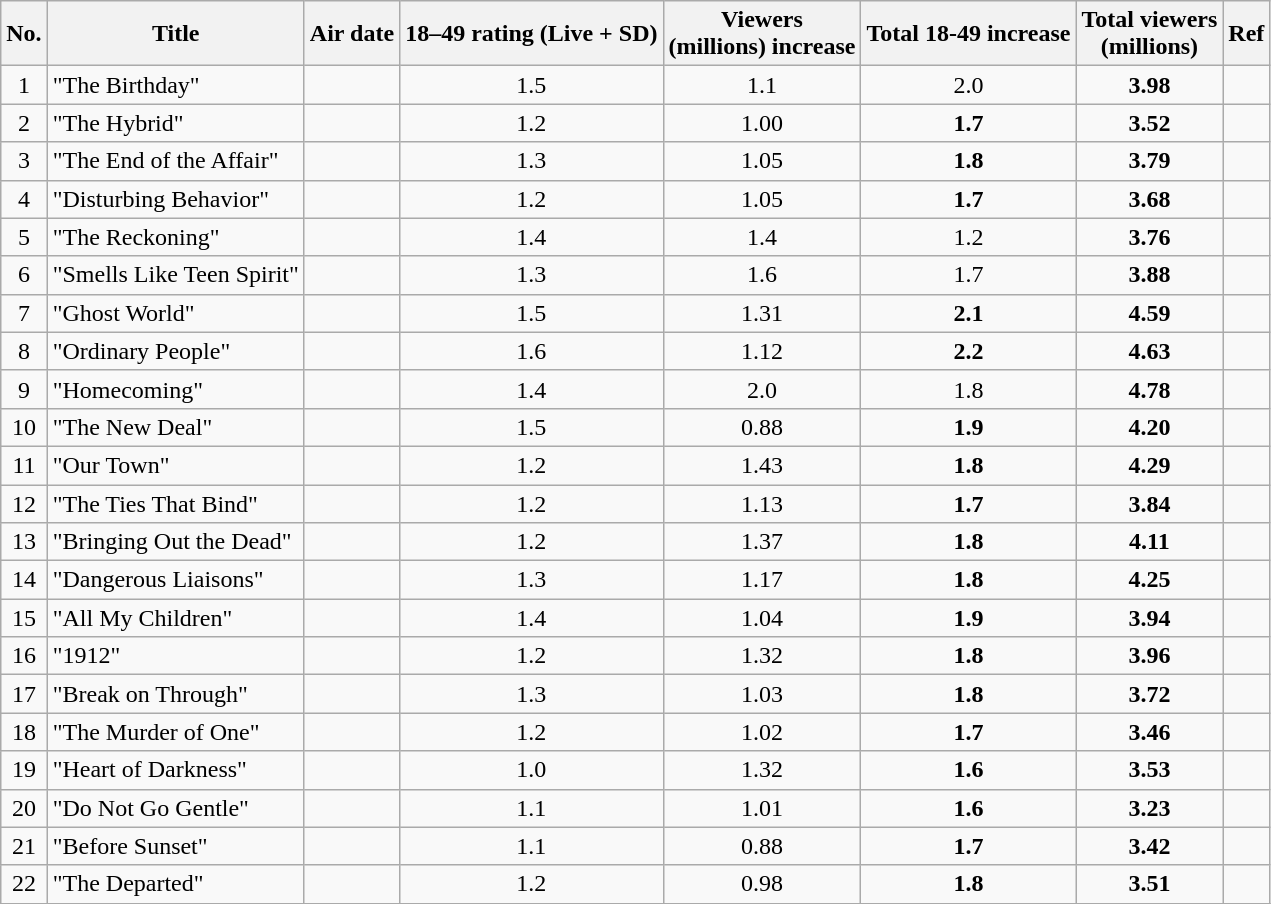<table class="wikitable">
<tr style="background:#fff;">
<th>No.</th>
<th>Title</th>
<th>Air date</th>
<th>18–49 rating (Live + SD)</th>
<th>Viewers<br>(millions) increase</th>
<th>Total 18-49 increase</th>
<th>Total viewers<br>(millions)</th>
<th>Ref</th>
</tr>
<tr>
<td style="text-align:center;">1</td>
<td>"The Birthday"</td>
<td></td>
<td style="text-align:center;">1.5</td>
<td style="text-align:center;">1.1</td>
<td style="text-align:center;">2.0</td>
<td style="text-align:center;"><strong>3.98</strong></td>
<td style="text-align:center;"></td>
</tr>
<tr>
<td style="text-align:center;">2</td>
<td>"The Hybrid"</td>
<td></td>
<td style="text-align:center;">1.2</td>
<td style="text-align:center;">1.00</td>
<td style="text-align:center;"><strong>1.7</strong></td>
<td style="text-align:center;"><strong>3.52</strong></td>
<td style="text-align:center;"></td>
</tr>
<tr>
<td style="text-align:center;">3</td>
<td>"The End of the Affair"</td>
<td></td>
<td style="text-align:center;">1.3</td>
<td style="text-align:center;">1.05</td>
<td style="text-align:center;"><strong>1.8</strong></td>
<td style="text-align:center;"><strong>3.79</strong></td>
<td style="text-align:center;"></td>
</tr>
<tr>
<td style="text-align:center;">4</td>
<td>"Disturbing Behavior"</td>
<td></td>
<td style="text-align:center;">1.2</td>
<td style="text-align:center;">1.05</td>
<td style="text-align:center;"><strong>1.7</strong></td>
<td style="text-align:center;"><strong>3.68</strong></td>
<td style="text-align:center;"></td>
</tr>
<tr B>
<td style="text-align:center;">5</td>
<td>"The Reckoning"</td>
<td></td>
<td style="text-align:center;">1.4</td>
<td style="text-align:center;">1.4</td>
<td style="text-align:center;">1.2</td>
<td style="text-align:center;"><strong>3.76</strong></td>
<td style="text-align:center;"></td>
</tr>
<tr>
<td style="text-align:center;">6</td>
<td>"Smells Like Teen Spirit"</td>
<td></td>
<td style="text-align:center;">1.3</td>
<td style="text-align:center;">1.6</td>
<td style="text-align:center;">1.7</td>
<td style="text-align:center;"><strong>3.88</strong></td>
<td style="text-align:center;"></td>
</tr>
<tr>
<td style="text-align:center;">7</td>
<td>"Ghost World"</td>
<td></td>
<td style="text-align:center;">1.5</td>
<td style="text-align:center;">1.31</td>
<td style="text-align:center;"><strong>2.1</strong></td>
<td style="text-align:center;"><strong>4.59</strong></td>
<td style="text-align:center;"></td>
</tr>
<tr>
<td style="text-align:center;">8</td>
<td>"Ordinary People"</td>
<td></td>
<td style="text-align:center;">1.6</td>
<td style="text-align:center;">1.12</td>
<td style="text-align:center;"><strong>2.2</strong></td>
<td style="text-align:center;"><strong>4.63</strong></td>
<td style="text-align:center;"></td>
</tr>
<tr>
<td style="text-align:center;">9</td>
<td>"Homecoming"</td>
<td></td>
<td style="text-align:center;">1.4</td>
<td style="text-align:center;">2.0</td>
<td style="text-align:center;">1.8</td>
<td style="text-align:center;"><strong>4.78</strong></td>
<td style="text-align:center;"></td>
</tr>
<tr>
<td style="text-align:center;">10</td>
<td>"The New Deal"</td>
<td></td>
<td style="text-align:center;">1.5</td>
<td style="text-align:center;">0.88</td>
<td style="text-align:center;"><strong>1.9</strong></td>
<td style="text-align:center;"><strong>4.20</strong></td>
<td style="text-align:center;"></td>
</tr>
<tr>
<td style="text-align:center;">11</td>
<td>"Our Town"</td>
<td></td>
<td style="text-align:center;">1.2</td>
<td style="text-align:center;">1.43</td>
<td style="text-align:center;"><strong>1.8</strong></td>
<td style="text-align:center;"><strong>4.29</strong></td>
<td style="text-align:center;"></td>
</tr>
<tr>
<td style="text-align:center;">12</td>
<td>"The Ties That Bind"</td>
<td></td>
<td style="text-align:center;">1.2</td>
<td style="text-align:center;">1.13</td>
<td style="text-align:center;"><strong>1.7</strong></td>
<td style="text-align:center;"><strong>3.84</strong></td>
<td style="text-align:center;"></td>
</tr>
<tr>
<td style="text-align:center;">13</td>
<td>"Bringing Out the Dead"</td>
<td></td>
<td style="text-align:center;">1.2</td>
<td style="text-align:center;">1.37</td>
<td style="text-align:center;"><strong>1.8</strong></td>
<td style="text-align:center;"><strong>4.11</strong></td>
<td style="text-align:center;"></td>
</tr>
<tr>
<td style="text-align:center;">14</td>
<td>"Dangerous Liaisons"</td>
<td></td>
<td style="text-align:center;">1.3</td>
<td style="text-align:center;">1.17</td>
<td style="text-align:center;"><strong>1.8</strong></td>
<td style="text-align:center;"><strong>4.25</strong></td>
<td style="text-align:center;"></td>
</tr>
<tr>
<td style="text-align:center;">15</td>
<td>"All My Children"</td>
<td></td>
<td style="text-align:center;">1.4</td>
<td style="text-align:center;">1.04</td>
<td style="text-align:center;"><strong>1.9</strong></td>
<td style="text-align:center;"><strong>3.94</strong></td>
<td style="text-align:center;"></td>
</tr>
<tr>
<td style="text-align:center;">16</td>
<td>"1912"</td>
<td></td>
<td style="text-align:center;">1.2</td>
<td style="text-align:center;">1.32</td>
<td style="text-align:center;"><strong>1.8</strong></td>
<td style="text-align:center;"><strong>3.96</strong></td>
<td style="text-align:center;"></td>
</tr>
<tr>
<td style="text-align:center;">17</td>
<td>"Break on Through"</td>
<td></td>
<td style="text-align:center;">1.3</td>
<td style="text-align:center;">1.03</td>
<td style="text-align:center;"><strong>1.8</strong></td>
<td style="text-align:center;"><strong>3.72</strong></td>
<td style="text-align:center;"></td>
</tr>
<tr>
<td style="text-align:center;">18</td>
<td>"The Murder of One"</td>
<td></td>
<td style="text-align:center;">1.2</td>
<td style="text-align:center;">1.02</td>
<td style="text-align:center;"><strong>1.7</strong></td>
<td style="text-align:center;"><strong>3.46</strong></td>
<td style="text-align:center;"></td>
</tr>
<tr>
<td style="text-align:center;">19</td>
<td>"Heart of Darkness"</td>
<td></td>
<td style="text-align:center;">1.0</td>
<td style="text-align:center;">1.32</td>
<td style="text-align:center;"><strong>1.6</strong></td>
<td style="text-align:center;"><strong>3.53</strong></td>
<td style="text-align:center;"></td>
</tr>
<tr>
<td style="text-align:center;">20</td>
<td>"Do Not Go Gentle"</td>
<td></td>
<td style="text-align:center;">1.1</td>
<td style="text-align:center;">1.01</td>
<td style="text-align:center;"><strong>1.6</strong></td>
<td style="text-align:center;"><strong>3.23</strong></td>
<td style="text-align:center;"></td>
</tr>
<tr>
<td style="text-align:center;">21</td>
<td>"Before Sunset"</td>
<td></td>
<td style="text-align:center;">1.1</td>
<td style="text-align:center;">0.88</td>
<td style="text-align:center;"><strong>1.7</strong></td>
<td style="text-align:center;"><strong>3.42</strong></td>
<td style="text-align:center;"></td>
</tr>
<tr>
<td style="text-align:center;">22</td>
<td>"The Departed"</td>
<td></td>
<td style="text-align:center;">1.2</td>
<td style="text-align:center;">0.98</td>
<td style="text-align:center;"><strong>1.8</strong></td>
<td style="text-align:center;"><strong>3.51</strong></td>
<td style="text-align:center;"></td>
</tr>
<tr>
</tr>
</table>
